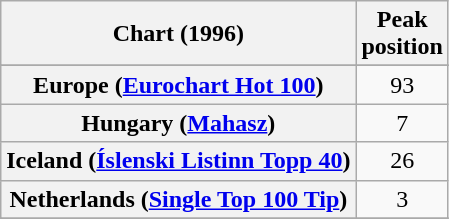<table class="wikitable sortable plainrowheaders" style="text-align:center">
<tr>
<th>Chart (1996)</th>
<th>Peak<br>position</th>
</tr>
<tr>
</tr>
<tr>
</tr>
<tr>
<th scope="row">Europe (<a href='#'>Eurochart Hot 100</a>)</th>
<td>93</td>
</tr>
<tr>
<th scope="row">Hungary (<a href='#'>Mahasz</a>)</th>
<td>7</td>
</tr>
<tr>
<th scope="row">Iceland (<a href='#'>Íslenski Listinn Topp 40</a>)</th>
<td>26</td>
</tr>
<tr>
<th scope="row">Netherlands (<a href='#'>Single Top 100 Tip</a>)</th>
<td>3</td>
</tr>
<tr>
</tr>
<tr>
</tr>
</table>
